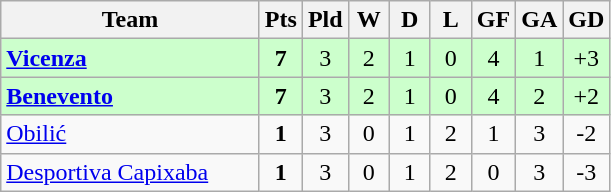<table class=wikitable style="text-align:center">
<tr>
<th width=165>Team</th>
<th width=20>Pts</th>
<th width=20>Pld</th>
<th width=20>W</th>
<th width=20>D</th>
<th width=20>L</th>
<th width=20>GF</th>
<th width=20>GA</th>
<th width=20>GD</th>
</tr>
<tr style="background:#ccffcc">
<td style="text-align:left"><strong> <a href='#'>Vicenza</a></strong></td>
<td><strong>7</strong></td>
<td>3</td>
<td>2</td>
<td>1</td>
<td>0</td>
<td>4</td>
<td>1</td>
<td>+3</td>
</tr>
<tr style="background:#ccffcc">
<td style="text-align:left"><strong> <a href='#'>Benevento</a></strong></td>
<td><strong>7</strong></td>
<td>3</td>
<td>2</td>
<td>1</td>
<td>0</td>
<td>4</td>
<td>2</td>
<td>+2</td>
</tr>
<tr>
<td style="text-align:left"> <a href='#'>Obilić</a></td>
<td><strong>1</strong></td>
<td>3</td>
<td>0</td>
<td>1</td>
<td>2</td>
<td>1</td>
<td>3</td>
<td>-2</td>
</tr>
<tr>
<td style="text-align:left"> <a href='#'>Desportiva Capixaba</a></td>
<td><strong>1</strong></td>
<td>3</td>
<td>0</td>
<td>1</td>
<td>2</td>
<td>0</td>
<td>3</td>
<td>-3</td>
</tr>
</table>
